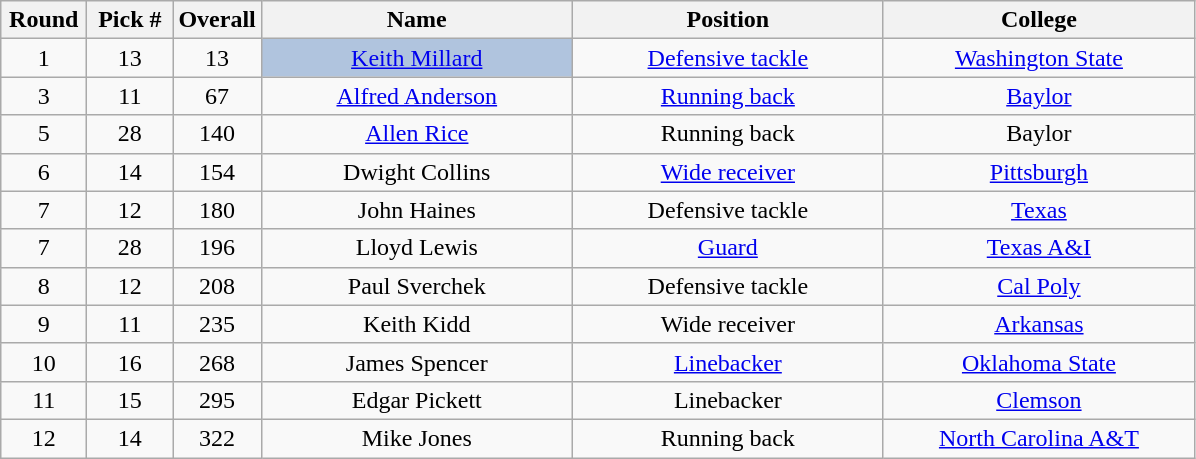<table class="wikitable sortable" style="text-align:center">
<tr>
<th width=50px>Round</th>
<th width=50px>Pick #</th>
<th width=50px>Overall</th>
<th width=200px>Name</th>
<th width=200px>Position</th>
<th width=200px>College</th>
</tr>
<tr>
<td>1</td>
<td>13</td>
<td>13</td>
<td bgcolor=lightsteelblue><a href='#'>Keith Millard</a></td>
<td><a href='#'>Defensive tackle</a></td>
<td><a href='#'>Washington State</a></td>
</tr>
<tr>
<td>3</td>
<td>11</td>
<td>67</td>
<td><a href='#'>Alfred Anderson</a></td>
<td><a href='#'>Running back</a></td>
<td><a href='#'>Baylor</a></td>
</tr>
<tr>
<td>5</td>
<td>28</td>
<td>140</td>
<td><a href='#'>Allen Rice</a></td>
<td>Running back</td>
<td>Baylor</td>
</tr>
<tr>
<td>6</td>
<td>14</td>
<td>154</td>
<td>Dwight Collins</td>
<td><a href='#'>Wide receiver</a></td>
<td><a href='#'>Pittsburgh</a></td>
</tr>
<tr>
<td>7</td>
<td>12</td>
<td>180</td>
<td>John Haines</td>
<td>Defensive tackle</td>
<td><a href='#'>Texas</a></td>
</tr>
<tr>
<td>7</td>
<td>28</td>
<td>196</td>
<td>Lloyd Lewis</td>
<td><a href='#'>Guard</a></td>
<td><a href='#'>Texas A&I</a></td>
</tr>
<tr>
<td>8</td>
<td>12</td>
<td>208</td>
<td>Paul Sverchek</td>
<td>Defensive tackle</td>
<td><a href='#'>Cal Poly</a></td>
</tr>
<tr>
<td>9</td>
<td>11</td>
<td>235</td>
<td>Keith Kidd</td>
<td>Wide receiver</td>
<td><a href='#'>Arkansas</a></td>
</tr>
<tr>
<td>10</td>
<td>16</td>
<td>268</td>
<td>James Spencer</td>
<td><a href='#'>Linebacker</a></td>
<td><a href='#'>Oklahoma State</a></td>
</tr>
<tr>
<td>11</td>
<td>15</td>
<td>295</td>
<td>Edgar Pickett</td>
<td>Linebacker</td>
<td><a href='#'>Clemson</a></td>
</tr>
<tr>
<td>12</td>
<td>14</td>
<td>322</td>
<td>Mike Jones</td>
<td>Running back</td>
<td><a href='#'>North Carolina A&T</a></td>
</tr>
</table>
